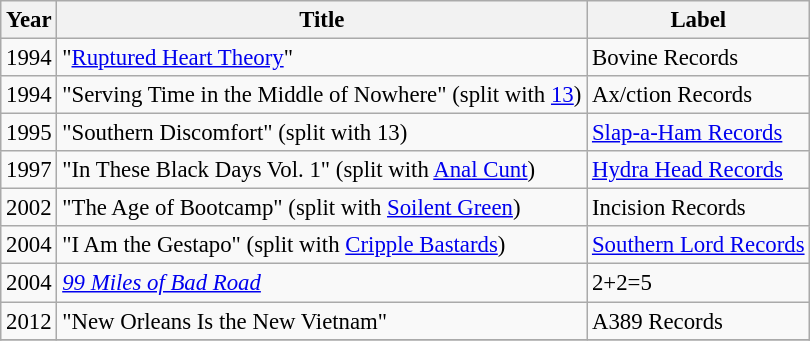<table class="wikitable" style="font-size: 95%;">
<tr>
<th>Year</th>
<th>Title</th>
<th>Label</th>
</tr>
<tr>
<td>1994</td>
<td>"<a href='#'>Ruptured Heart Theory</a>"</td>
<td>Bovine Records</td>
</tr>
<tr>
<td>1994</td>
<td>"Serving Time in the Middle of Nowhere" (split with <a href='#'>13</a>)</td>
<td>Ax/ction Records</td>
</tr>
<tr>
<td>1995</td>
<td>"Southern Discomfort" (split with 13)</td>
<td><a href='#'>Slap-a-Ham Records</a></td>
</tr>
<tr>
<td>1997</td>
<td>"In These Black Days Vol. 1" (split with <a href='#'>Anal Cunt</a>)</td>
<td><a href='#'>Hydra Head Records</a></td>
</tr>
<tr>
<td>2002</td>
<td>"The Age of Bootcamp" (split with <a href='#'>Soilent Green</a>)</td>
<td>Incision Records</td>
</tr>
<tr>
<td>2004</td>
<td>"I Am the Gestapo" (split with <a href='#'>Cripple Bastards</a>)</td>
<td><a href='#'>Southern Lord Records</a></td>
</tr>
<tr>
<td>2004</td>
<td><em><a href='#'>99 Miles of Bad Road</a></em></td>
<td>2+2=5</td>
</tr>
<tr>
<td>2012</td>
<td>"New Orleans Is the New Vietnam"</td>
<td>A389 Records</td>
</tr>
<tr>
</tr>
</table>
